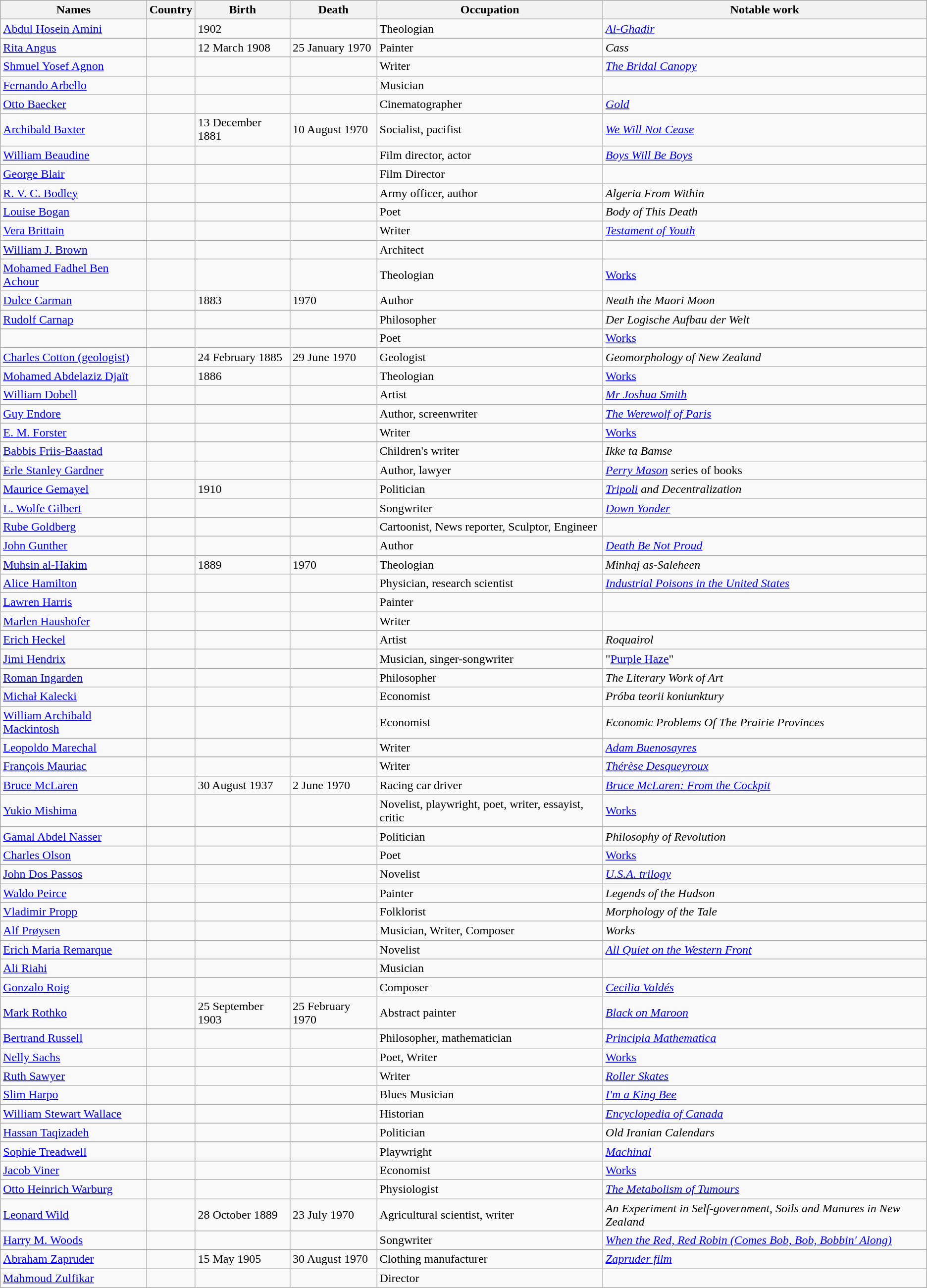<table class="wikitable sortable" border="1" style="border-spacing:0 style="width:100%">
<tr>
<th>Names</th>
<th>Country</th>
<th>Birth</th>
<th>Death</th>
<th>Occupation</th>
<th>Notable work</th>
</tr>
<tr>
<td><a href='#'>Abdul Hosein Amini</a></td>
<td></td>
<td>1902</td>
<td></td>
<td>Theologian</td>
<td><em><a href='#'>Al-Ghadir</a></em></td>
</tr>
<tr>
<td><a href='#'>Rita Angus</a></td>
<td></td>
<td>12 March 1908</td>
<td>25 January 1970</td>
<td>Painter</td>
<td><em>Cass</em></td>
</tr>
<tr>
<td><a href='#'>Shmuel Yosef Agnon</a></td>
<td></td>
<td></td>
<td></td>
<td>Writer</td>
<td><em><a href='#'>The Bridal Canopy</a></em></td>
</tr>
<tr>
<td><a href='#'>Fernando Arbello</a></td>
<td></td>
<td></td>
<td></td>
<td>Musician</td>
<td></td>
</tr>
<tr>
<td><a href='#'>Otto Baecker</a></td>
<td></td>
<td></td>
<td></td>
<td>Cinematographer</td>
<td><em><a href='#'>Gold</a></em></td>
</tr>
<tr>
<td><a href='#'>Archibald Baxter</a></td>
<td></td>
<td>13 December 1881</td>
<td>10 August 1970</td>
<td>Socialist, pacifist</td>
<td><em><a href='#'>We Will Not Cease</a></em></td>
</tr>
<tr>
<td><a href='#'>William Beaudine</a></td>
<td></td>
<td></td>
<td></td>
<td>Film director, actor</td>
<td><em><a href='#'>Boys Will Be Boys</a></em></td>
</tr>
<tr>
<td><a href='#'>George Blair</a></td>
<td></td>
<td></td>
<td></td>
<td>Film Director</td>
<td></td>
</tr>
<tr>
<td><a href='#'>R. V. C. Bodley</a></td>
<td></td>
<td></td>
<td></td>
<td>Army officer, author</td>
<td><em>Algeria From Within</em></td>
</tr>
<tr>
<td><a href='#'>Louise Bogan</a></td>
<td></td>
<td></td>
<td></td>
<td>Poet</td>
<td><em>Body of This Death</em></td>
</tr>
<tr>
<td><a href='#'>Vera Brittain</a></td>
<td></td>
<td></td>
<td></td>
<td>Writer</td>
<td><em><a href='#'>Testament of Youth</a></em></td>
</tr>
<tr>
<td><a href='#'>William J. Brown</a></td>
<td></td>
<td></td>
<td></td>
<td>Architect</td>
<td></td>
</tr>
<tr>
<td><a href='#'>Mohamed Fadhel Ben Achour</a></td>
<td></td>
<td></td>
<td></td>
<td>Theologian</td>
<td><a href='#'>Works</a></td>
</tr>
<tr>
<td><a href='#'>Dulce Carman</a></td>
<td></td>
<td>1883</td>
<td>1970</td>
<td>Author</td>
<td><em>Neath the Maori Moon</em></td>
</tr>
<tr>
<td><a href='#'>Rudolf Carnap</a></td>
<td></td>
<td></td>
<td></td>
<td>Philosopher</td>
<td><em>Der Logische Aufbau der Welt</em></td>
</tr>
<tr>
<td></td>
<td></td>
<td></td>
<td></td>
<td>Poet</td>
<td><a href='#'>Works</a></td>
</tr>
<tr>
<td><a href='#'>Charles Cotton (geologist)</a></td>
<td></td>
<td>24 February 1885</td>
<td>29 June 1970</td>
<td>Geologist</td>
<td><em>Geomorphology of New Zealand</em></td>
</tr>
<tr>
<td><a href='#'>Mohamed Abdelaziz Djaït</a></td>
<td></td>
<td>1886</td>
<td></td>
<td>Theologian</td>
<td><a href='#'>Works</a></td>
</tr>
<tr>
<td><a href='#'>William Dobell</a></td>
<td></td>
<td></td>
<td></td>
<td>Artist</td>
<td><em><a href='#'>Mr Joshua Smith</a></em></td>
</tr>
<tr>
<td><a href='#'>Guy Endore</a></td>
<td></td>
<td></td>
<td></td>
<td>Author, screenwriter</td>
<td><em><a href='#'>The Werewolf of Paris</a></em></td>
</tr>
<tr>
<td><a href='#'>E. M. Forster</a></td>
<td></td>
<td></td>
<td></td>
<td>Writer</td>
<td><a href='#'>Works</a></td>
</tr>
<tr>
<td><a href='#'>Babbis Friis-Baastad</a></td>
<td></td>
<td></td>
<td></td>
<td>Children's writer</td>
<td><em>Ikke ta Bamse</em></td>
</tr>
<tr>
<td><a href='#'>Erle Stanley Gardner</a></td>
<td></td>
<td></td>
<td></td>
<td>Author, lawyer</td>
<td><em><a href='#'>Perry Mason</a></em> series of books</td>
</tr>
<tr>
<td><a href='#'>Maurice Gemayel</a></td>
<td></td>
<td>1910</td>
<td></td>
<td>Politician</td>
<td><em><a href='#'>Tripoli</a> and Decentralization</em></td>
</tr>
<tr>
<td><a href='#'>L. Wolfe Gilbert</a></td>
<td></td>
<td></td>
<td></td>
<td>Songwriter</td>
<td><em><a href='#'>Down Yonder</a></em></td>
</tr>
<tr>
<td><a href='#'>Rube Goldberg</a></td>
<td></td>
<td></td>
<td></td>
<td>Cartoonist, News reporter, Sculptor, Engineer</td>
<td></td>
</tr>
<tr>
<td><a href='#'>John Gunther</a></td>
<td></td>
<td></td>
<td></td>
<td>Author</td>
<td><em><a href='#'>Death Be Not Proud</a></em></td>
</tr>
<tr>
<td><a href='#'>Muhsin al-Hakim</a></td>
<td></td>
<td>1889</td>
<td>1970</td>
<td>Theologian</td>
<td><em>Minhaj as-Saleheen</em></td>
</tr>
<tr>
<td><a href='#'>Alice Hamilton</a></td>
<td></td>
<td></td>
<td></td>
<td>Physician, research scientist</td>
<td><em><a href='#'>Industrial Poisons in the United States</a></em></td>
</tr>
<tr>
<td><a href='#'>Lawren Harris</a></td>
<td></td>
<td></td>
<td></td>
<td>Painter</td>
<td></td>
</tr>
<tr>
<td><a href='#'>Marlen Haushofer</a></td>
<td></td>
<td></td>
<td></td>
<td>Writer</td>
<td></td>
</tr>
<tr>
<td><a href='#'>Erich Heckel</a></td>
<td></td>
<td></td>
<td></td>
<td>Artist</td>
<td><em>Roquairol</em></td>
</tr>
<tr>
<td><a href='#'>Jimi Hendrix</a></td>
<td></td>
<td></td>
<td></td>
<td>Musician, singer-songwriter</td>
<td>"<a href='#'>Purple Haze</a>"</td>
</tr>
<tr>
<td><a href='#'>Roman Ingarden</a></td>
<td></td>
<td></td>
<td></td>
<td>Philosopher</td>
<td><em>The Literary Work of Art</em></td>
</tr>
<tr>
<td><a href='#'>Michał Kalecki</a></td>
<td></td>
<td></td>
<td></td>
<td>Economist</td>
<td><em>Próba teorii koniunktury</em></td>
</tr>
<tr>
<td><a href='#'>William Archibald Mackintosh</a></td>
<td></td>
<td></td>
<td></td>
<td>Economist</td>
<td><em>Economic Problems Of The Prairie Provinces</em></td>
</tr>
<tr>
<td><a href='#'>Leopoldo Marechal</a></td>
<td></td>
<td></td>
<td></td>
<td>Writer</td>
<td><em><a href='#'>Adam Buenosayres</a></em></td>
</tr>
<tr>
<td><a href='#'>François Mauriac</a></td>
<td></td>
<td></td>
<td></td>
<td>Writer</td>
<td><em><a href='#'>Thérèse Desqueyroux</a></em></td>
</tr>
<tr>
<td><a href='#'>Bruce McLaren</a></td>
<td></td>
<td>30 August 1937</td>
<td>2 June 1970</td>
<td>Racing car driver</td>
<td><em><a href='#'>Bruce McLaren: From the Cockpit</a></em></td>
</tr>
<tr>
<td><a href='#'>Yukio Mishima</a></td>
<td></td>
<td></td>
<td></td>
<td>Novelist, playwright, poet, writer, essayist, critic</td>
<td><a href='#'>Works</a></td>
</tr>
<tr>
<td><a href='#'>Gamal Abdel Nasser</a></td>
<td></td>
<td></td>
<td></td>
<td>Politician</td>
<td><em>Philosophy of Revolution</em></td>
</tr>
<tr>
<td><a href='#'>Charles Olson</a></td>
<td></td>
<td></td>
<td></td>
<td>Poet</td>
<td><a href='#'>Works</a></td>
</tr>
<tr>
<td><a href='#'>John Dos Passos</a></td>
<td></td>
<td></td>
<td></td>
<td>Novelist</td>
<td><em><a href='#'>U.S.A. trilogy</a></em></td>
</tr>
<tr>
<td><a href='#'>Waldo Peirce</a></td>
<td></td>
<td></td>
<td></td>
<td>Painter</td>
<td><em>Legends of the Hudson</em></td>
</tr>
<tr>
<td><a href='#'>Vladimir Propp</a></td>
<td></td>
<td></td>
<td></td>
<td>Folklorist</td>
<td><em>Morphology of the Tale</em></td>
</tr>
<tr>
<td><a href='#'>Alf Prøysen</a></td>
<td></td>
<td></td>
<td></td>
<td>Musician, Writer, Composer</td>
<td><em>Works</em></td>
</tr>
<tr>
<td><a href='#'>Erich Maria Remarque</a></td>
<td></td>
<td></td>
<td></td>
<td>Novelist</td>
<td><em><a href='#'>All Quiet on the Western Front</a></em></td>
</tr>
<tr>
<td><a href='#'>Ali Riahi</a></td>
<td></td>
<td></td>
<td></td>
<td>Musician</td>
<td></td>
</tr>
<tr>
<td><a href='#'>Gonzalo Roig</a></td>
<td></td>
<td></td>
<td></td>
<td>Composer</td>
<td><em><a href='#'>Cecilia Valdés</a></em></td>
</tr>
<tr>
<td><a href='#'>Mark Rothko</a></td>
<td></td>
<td>25 September 1903</td>
<td>25 February 1970</td>
<td>Abstract painter</td>
<td><em><a href='#'>Black on Maroon</a></em></td>
</tr>
<tr>
<td><a href='#'>Bertrand Russell</a></td>
<td></td>
<td></td>
<td></td>
<td>Philosopher, mathematician</td>
<td><em><a href='#'>Principia Mathematica</a></em></td>
</tr>
<tr>
<td><a href='#'>Nelly Sachs</a></td>
<td><br></td>
<td></td>
<td></td>
<td>Poet, Writer</td>
<td><a href='#'>Works</a></td>
</tr>
<tr>
<td><a href='#'>Ruth Sawyer</a></td>
<td></td>
<td></td>
<td></td>
<td>Writer</td>
<td><em><a href='#'>Roller Skates</a></em></td>
</tr>
<tr>
<td><a href='#'>Slim Harpo</a></td>
<td></td>
<td></td>
<td></td>
<td>Blues Musician</td>
<td><em><a href='#'>I'm a King Bee</a></em></td>
</tr>
<tr>
<td><a href='#'>William Stewart Wallace</a></td>
<td></td>
<td></td>
<td></td>
<td>Historian</td>
<td><em><a href='#'>Encyclopedia of Canada</a></em></td>
</tr>
<tr>
<td><a href='#'>Hassan Taqizadeh</a></td>
<td></td>
<td></td>
<td></td>
<td>Politician</td>
<td><em>Old Iranian Calendars</em></td>
</tr>
<tr>
<td><a href='#'>Sophie Treadwell</a></td>
<td></td>
<td></td>
<td></td>
<td>Playwright</td>
<td><em><a href='#'>Machinal</a></em></td>
</tr>
<tr>
<td><a href='#'>Jacob Viner</a></td>
<td></td>
<td></td>
<td></td>
<td>Economist</td>
<td><a href='#'>Works</a></td>
</tr>
<tr>
<td><a href='#'>Otto Heinrich Warburg</a></td>
<td></td>
<td></td>
<td></td>
<td>Physiologist</td>
<td><em><a href='#'>The Metabolism of Tumours</a></em></td>
</tr>
<tr>
<td><a href='#'>Leonard Wild</a></td>
<td></td>
<td>28 October 1889</td>
<td>23 July 1970</td>
<td>Agricultural scientist, writer</td>
<td><em>An Experiment in Self-government</em>, <em>Soils and Manures in New Zealand</em></td>
</tr>
<tr>
<td><a href='#'>Harry M. Woods</a></td>
<td></td>
<td></td>
<td></td>
<td>Songwriter</td>
<td><em><a href='#'>When the Red, Red Robin (Comes Bob, Bob, Bobbin' Along)</a></em></td>
</tr>
<tr>
<td><a href='#'>Abraham Zapruder</a></td>
<td></td>
<td>15 May 1905</td>
<td>30 August 1970</td>
<td>Clothing manufacturer</td>
<td><em><a href='#'>Zapruder film</a></em></td>
</tr>
<tr>
<td><a href='#'>Mahmoud Zulfikar</a></td>
<td></td>
<td></td>
<td></td>
<td>Director</td>
<td></td>
</tr>
</table>
